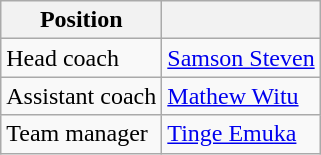<table class="wikitable">
<tr>
<th>Position</th>
<th></th>
</tr>
<tr>
<td>Head coach</td>
<td> <a href='#'>Samson Steven</a></td>
</tr>
<tr>
<td>Assistant coach</td>
<td> <a href='#'>Mathew Witu</a></td>
</tr>
<tr>
<td>Team manager</td>
<td> <a href='#'>Tinge Emuka</a></td>
</tr>
</table>
